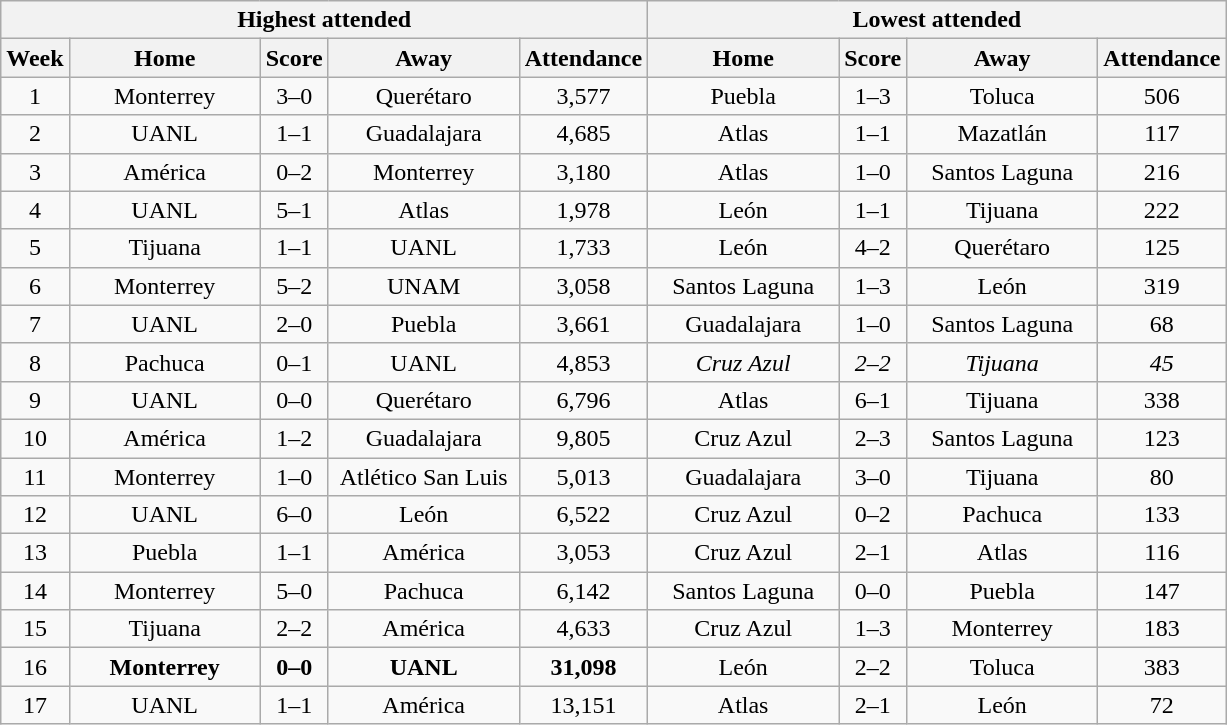<table class="wikitable" style="text-align:center">
<tr>
<th colspan=5>Highest attended</th>
<th colspan=4>Lowest attended</th>
</tr>
<tr>
<th>Week</th>
<th class="unsortable" width=120>Home</th>
<th>Score</th>
<th class="unsortable" width=120>Away</th>
<th>Attendance</th>
<th class="unsortable" width=120>Home</th>
<th>Score</th>
<th class="unsortable" width=120>Away</th>
<th>Attendance</th>
</tr>
<tr>
<td>1</td>
<td>Monterrey</td>
<td>3–0</td>
<td>Querétaro</td>
<td>3,577</td>
<td>Puebla</td>
<td>1–3</td>
<td>Toluca</td>
<td>506</td>
</tr>
<tr>
<td>2</td>
<td>UANL</td>
<td>1–1</td>
<td>Guadalajara</td>
<td>4,685</td>
<td>Atlas</td>
<td>1–1</td>
<td>Mazatlán</td>
<td>117</td>
</tr>
<tr>
<td>3</td>
<td>América</td>
<td>0–2</td>
<td>Monterrey</td>
<td>3,180</td>
<td>Atlas</td>
<td>1–0</td>
<td>Santos Laguna</td>
<td>216</td>
</tr>
<tr>
<td>4</td>
<td>UANL</td>
<td>5–1</td>
<td>Atlas</td>
<td>1,978</td>
<td>León</td>
<td>1–1</td>
<td>Tijuana</td>
<td>222</td>
</tr>
<tr>
<td>5</td>
<td>Tijuana</td>
<td>1–1</td>
<td>UANL</td>
<td>1,733</td>
<td>León</td>
<td>4–2</td>
<td>Querétaro</td>
<td>125</td>
</tr>
<tr>
<td>6</td>
<td>Monterrey</td>
<td>5–2</td>
<td>UNAM</td>
<td>3,058</td>
<td>Santos Laguna</td>
<td>1–3</td>
<td>León</td>
<td>319</td>
</tr>
<tr>
<td>7</td>
<td>UANL</td>
<td>2–0</td>
<td>Puebla</td>
<td>3,661</td>
<td>Guadalajara</td>
<td>1–0</td>
<td>Santos Laguna</td>
<td>68</td>
</tr>
<tr>
<td>8</td>
<td>Pachuca</td>
<td>0–1</td>
<td>UANL</td>
<td>4,853</td>
<td><em>Cruz Azul</em></td>
<td><em>2–2</em></td>
<td><em>Tijuana</em></td>
<td><em>45</em></td>
</tr>
<tr>
<td>9</td>
<td>UANL</td>
<td>0–0</td>
<td>Querétaro</td>
<td>6,796</td>
<td>Atlas</td>
<td>6–1</td>
<td>Tijuana</td>
<td>338</td>
</tr>
<tr>
<td>10</td>
<td>América</td>
<td>1–2</td>
<td>Guadalajara</td>
<td>9,805</td>
<td>Cruz Azul</td>
<td>2–3</td>
<td>Santos Laguna</td>
<td>123</td>
</tr>
<tr>
<td>11</td>
<td>Monterrey</td>
<td>1–0</td>
<td>Atlético San Luis</td>
<td>5,013</td>
<td>Guadalajara</td>
<td>3–0</td>
<td>Tijuana</td>
<td>80</td>
</tr>
<tr>
<td>12</td>
<td>UANL</td>
<td>6–0</td>
<td>León</td>
<td>6,522</td>
<td>Cruz Azul</td>
<td>0–2</td>
<td>Pachuca</td>
<td>133</td>
</tr>
<tr>
<td>13</td>
<td>Puebla</td>
<td>1–1</td>
<td>América</td>
<td>3,053</td>
<td>Cruz Azul</td>
<td>2–1</td>
<td>Atlas</td>
<td>116</td>
</tr>
<tr>
<td>14</td>
<td>Monterrey</td>
<td>5–0</td>
<td>Pachuca</td>
<td>6,142</td>
<td>Santos Laguna</td>
<td>0–0</td>
<td>Puebla</td>
<td>147</td>
</tr>
<tr>
<td>15</td>
<td>Tijuana</td>
<td>2–2</td>
<td>América</td>
<td>4,633</td>
<td>Cruz Azul</td>
<td>1–3</td>
<td>Monterrey</td>
<td>183</td>
</tr>
<tr>
<td>16</td>
<td><strong>Monterrey</strong></td>
<td><strong>0–0</strong></td>
<td><strong>UANL</strong></td>
<td><strong>31,098</strong></td>
<td>León</td>
<td>2–2</td>
<td>Toluca</td>
<td>383</td>
</tr>
<tr>
<td>17</td>
<td>UANL</td>
<td>1–1</td>
<td>América</td>
<td>13,151</td>
<td>Atlas</td>
<td>2–1</td>
<td>León</td>
<td>72</td>
</tr>
</table>
